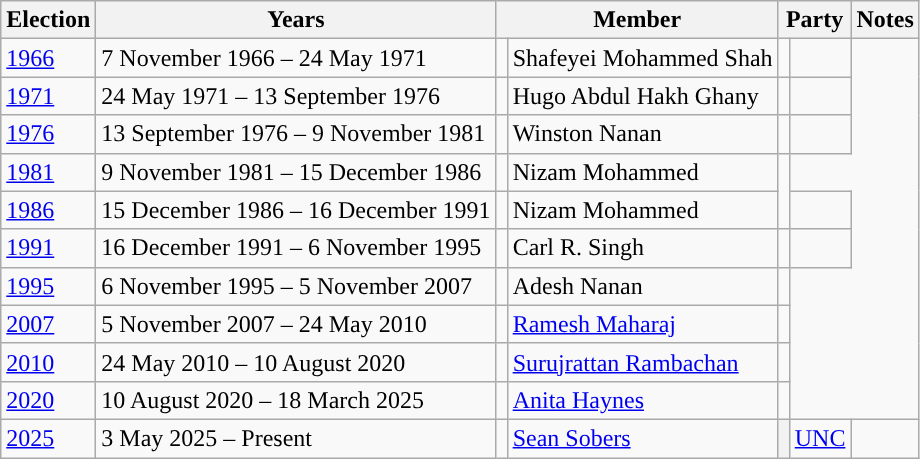<table class="wikitable sortable">
<tr>
<th>Election</th>
<th>Years</th>
<th colspan="2">Member</th>
<th colspan="2">Party</th>
<th>Notes</th>
</tr>
<tr>
<td><a href='#'>1966</a></td>
<td>7 November 1966 – 24 May 1971</td>
<td></td>
<td>Shafeyei Mohammed Shah</td>
<td></td>
<td></td>
</tr>
<tr>
<td><a href='#'>1971</a></td>
<td>24 May 1971 – 13 September 1976</td>
<td></td>
<td>Hugo Abdul Hakh Ghany</td>
<td></td>
<td></td>
</tr>
<tr>
<td><a href='#'>1976</a></td>
<td>13 September 1976 – 9 November 1981</td>
<td></td>
<td>Winston Nanan</td>
<td></td>
<td></td>
</tr>
<tr>
<td><a href='#'>1981</a></td>
<td>9 November 1981 – 15 December 1986</td>
<td></td>
<td>Nizam Mohammed</td>
<td rowspan="2"></td>
</tr>
<tr>
<td><a href='#'>1986</a></td>
<td>15 December 1986 – 16 December 1991</td>
<td></td>
<td>Nizam Mohammed</td>
<td></td>
</tr>
<tr>
<td><a href='#'>1991</a></td>
<td>16 December 1991 – 6 November 1995</td>
<td></td>
<td>Carl R. Singh</td>
<td></td>
<td></td>
</tr>
<tr>
<td><a href='#'>1995</a></td>
<td>6 November 1995 – 5 November 2007</td>
<td></td>
<td>Adesh Nanan</td>
<td></td>
</tr>
<tr>
<td><a href='#'>2007</a></td>
<td>5 November 2007 – 24 May 2010</td>
<td></td>
<td><a href='#'>Ramesh Maharaj</a></td>
<td></td>
</tr>
<tr>
<td><a href='#'>2010</a></td>
<td>24 May 2010 – 10 August 2020</td>
<td></td>
<td><a href='#'>Surujrattan Rambachan</a></td>
<td></td>
</tr>
<tr>
<td><a href='#'>2020</a></td>
<td>10 August 2020 – 18 March 2025</td>
<td></td>
<td><a href='#'>Anita Haynes</a></td>
<td></td>
</tr>
<tr>
<td><a href='#'>2025</a></td>
<td>3 May 2025 – Present</td>
<td></td>
<td><a href='#'>Sean Sobers</a></td>
<th style="background-color: "></th>
<td><a href='#'>UNC</a></td>
<td></td>
</tr>
</table>
